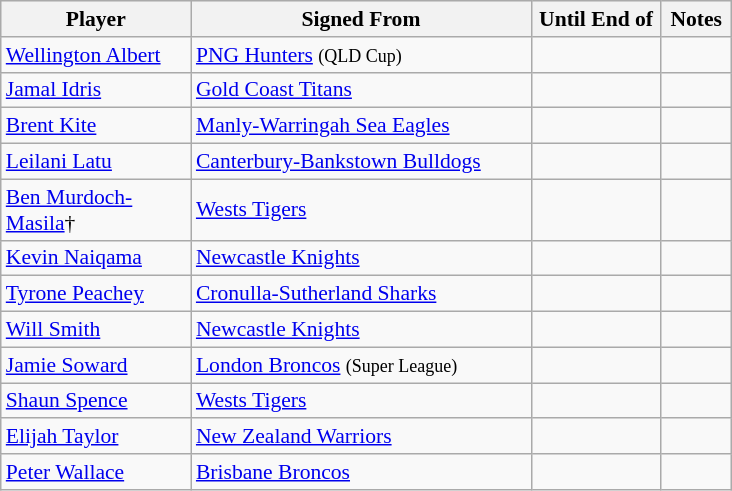<table class="wikitable" style="font-size:90%">
<tr bgcolor="#efefef">
<th width="120">Player</th>
<th width="220">Signed From</th>
<th width="80">Until End of</th>
<th width="40">Notes</th>
</tr>
<tr>
<td><a href='#'>Wellington Albert</a></td>
<td> <a href='#'>PNG Hunters</a> <small>(QLD Cup)</small></td>
<td></td>
<td></td>
</tr>
<tr>
<td><a href='#'>Jamal Idris</a></td>
<td> <a href='#'>Gold Coast Titans</a></td>
<td></td>
<td></td>
</tr>
<tr>
<td><a href='#'>Brent Kite</a></td>
<td> <a href='#'>Manly-Warringah Sea Eagles</a></td>
<td></td>
<td></td>
</tr>
<tr>
<td><a href='#'>Leilani Latu</a></td>
<td> <a href='#'>Canterbury-Bankstown Bulldogs</a></td>
<td></td>
<td></td>
</tr>
<tr>
<td><a href='#'>Ben Murdoch-Masila</a>†</td>
<td> <a href='#'>Wests Tigers</a></td>
<td></td>
<td></td>
</tr>
<tr>
<td><a href='#'>Kevin Naiqama</a></td>
<td> <a href='#'>Newcastle Knights</a></td>
<td></td>
<td></td>
</tr>
<tr>
<td><a href='#'>Tyrone Peachey</a></td>
<td> <a href='#'>Cronulla-Sutherland Sharks</a></td>
<td></td>
<td></td>
</tr>
<tr>
<td><a href='#'>Will Smith</a></td>
<td> <a href='#'>Newcastle Knights</a></td>
<td></td>
<td></td>
</tr>
<tr>
<td><a href='#'>Jamie Soward</a></td>
<td> <a href='#'>London Broncos</a> <small>(Super League)</small></td>
<td></td>
<td></td>
</tr>
<tr>
<td><a href='#'>Shaun Spence</a></td>
<td> <a href='#'>Wests Tigers</a></td>
<td></td>
<td></td>
</tr>
<tr>
<td><a href='#'>Elijah Taylor</a></td>
<td> <a href='#'>New Zealand Warriors</a></td>
<td></td>
<td></td>
</tr>
<tr>
<td><a href='#'>Peter Wallace</a></td>
<td> <a href='#'>Brisbane Broncos</a></td>
<td></td>
<td></td>
</tr>
</table>
